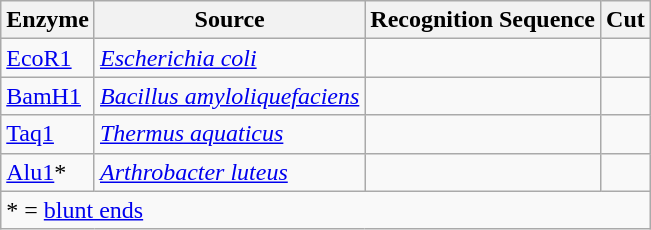<table class="wikitable">
<tr>
<th>Enzyme</th>
<th>Source</th>
<th>Recognition Sequence</th>
<th>Cut</th>
</tr>
<tr>
<td><a href='#'>EcoR1</a></td>
<td><em><a href='#'>Escherichia coli</a></em></td>
<td><br></td>
<td><br></td>
</tr>
<tr>
<td><a href='#'>BamH1</a></td>
<td><em><a href='#'>Bacillus amyloliquefaciens</a></em></td>
<td><br></td>
<td><br></td>
</tr>
<tr>
<td><a href='#'>Taq1</a></td>
<td><em><a href='#'>Thermus aquaticus</a></em></td>
<td><br></td>
<td><br></td>
</tr>
<tr>
<td><a href='#'>Alu1</a>*</td>
<td><em><a href='#'>Arthrobacter luteus</a></em></td>
<td><br></td>
<td><br></td>
</tr>
<tr>
<td colspan=4>* = <a href='#'>blunt ends</a></td>
</tr>
</table>
